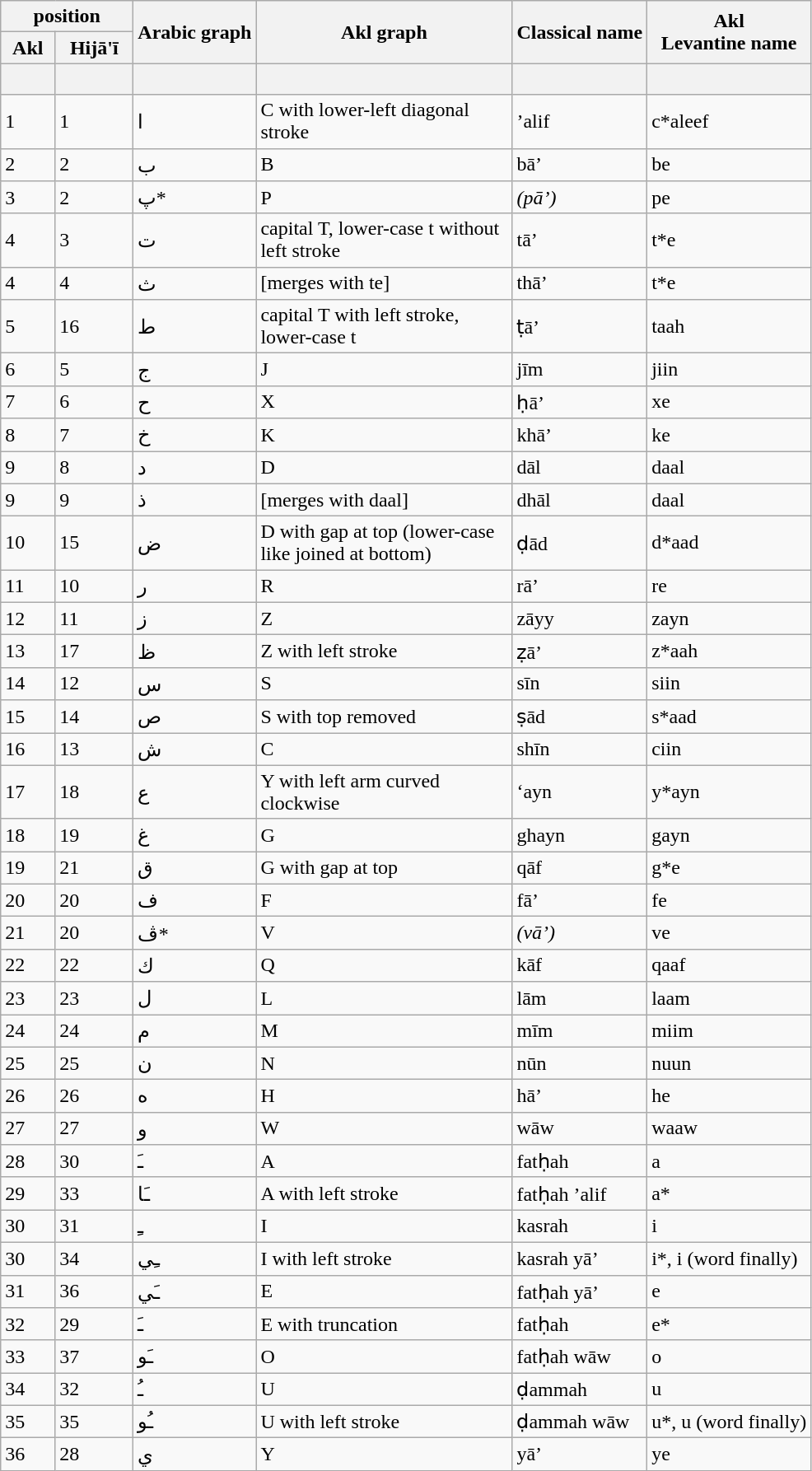<table class = "wikitable collapsible collapsed sortable" style="text-align=center">
<tr>
<th colspan=2 width=100>position</th>
<th rowspan=2>Arabic graph</th>
<th rowspan=2 width=200>Akl graph</th>
<th rowspan=2>Classical name</th>
<th rowspan=2>Akl<br>Levantine name</th>
</tr>
<tr>
<th>Akl</th>
<th>Hijā'ī</th>
</tr>
<tr>
<th></th>
<th></th>
<th></th>
<th></th>
<th></th>
<th>  </th>
</tr>
<tr>
<td>1</td>
<td>1</td>
<td>ا</td>
<td>C with lower-left diagonal stroke</td>
<td>’alif</td>
<td>c*aleef</td>
</tr>
<tr>
<td>2</td>
<td>2</td>
<td>ب</td>
<td>B</td>
<td>bā’</td>
<td>be</td>
</tr>
<tr>
<td>3</td>
<td>2</td>
<td>پ*</td>
<td>P</td>
<td><em>(pā’)</em></td>
<td>pe</td>
</tr>
<tr>
<td>4</td>
<td>3</td>
<td>ت</td>
<td>capital T, lower-case t without left stroke</td>
<td>tā’</td>
<td>t*e</td>
</tr>
<tr>
<td>4</td>
<td>4</td>
<td>ث</td>
<td>[merges with te]</td>
<td>thā’</td>
<td>t*e</td>
</tr>
<tr>
<td>5</td>
<td>16</td>
<td>ط</td>
<td>capital T with left stroke, lower-case t</td>
<td>ṭā’</td>
<td>taah</td>
</tr>
<tr>
<td>6</td>
<td>5</td>
<td>ج</td>
<td>J</td>
<td>jīm</td>
<td>jiin</td>
</tr>
<tr>
<td>7</td>
<td>6</td>
<td>ح</td>
<td>X</td>
<td>ḥā’</td>
<td>xe</td>
</tr>
<tr>
<td>8</td>
<td>7</td>
<td>خ</td>
<td>K</td>
<td>khā’</td>
<td>ke</td>
</tr>
<tr>
<td>9</td>
<td>8</td>
<td>د</td>
<td>D</td>
<td>dāl</td>
<td>daal</td>
</tr>
<tr>
<td>9</td>
<td>9</td>
<td>ذ</td>
<td>[merges with daal]</td>
<td>dhāl</td>
<td>daal</td>
</tr>
<tr>
<td>10</td>
<td>15</td>
<td>ض</td>
<td>D with gap at top (lower-case like  joined at bottom)</td>
<td>ḍād</td>
<td>d*aad</td>
</tr>
<tr>
<td>11</td>
<td>10</td>
<td>ر</td>
<td>R</td>
<td>rā’</td>
<td>re</td>
</tr>
<tr>
<td>12</td>
<td>11</td>
<td>ز</td>
<td>Z</td>
<td>zāyy</td>
<td>zayn</td>
</tr>
<tr>
<td>13</td>
<td>17</td>
<td>ظ</td>
<td>Z with left stroke</td>
<td>ẓā’</td>
<td>z*aah</td>
</tr>
<tr>
<td>14</td>
<td>12</td>
<td>س</td>
<td>S</td>
<td>sīn</td>
<td>siin</td>
</tr>
<tr>
<td>15</td>
<td>14</td>
<td>ص</td>
<td>S with top removed</td>
<td>ṣād</td>
<td>s*aad</td>
</tr>
<tr>
<td>16</td>
<td>13</td>
<td>ش</td>
<td>C</td>
<td>shīn</td>
<td>ciin</td>
</tr>
<tr>
<td>17</td>
<td>18</td>
<td>ع</td>
<td>Y with left arm curved clockwise</td>
<td>‘ayn</td>
<td>y*ayn</td>
</tr>
<tr>
<td>18</td>
<td>19</td>
<td>غ</td>
<td>G</td>
<td>ghayn</td>
<td>gayn</td>
</tr>
<tr>
<td>19</td>
<td>21</td>
<td>ق</td>
<td>G with gap at top</td>
<td>qāf</td>
<td>g*e</td>
</tr>
<tr>
<td>20</td>
<td>20</td>
<td>ف</td>
<td>F</td>
<td>fā’</td>
<td>fe</td>
</tr>
<tr>
<td>21</td>
<td>20</td>
<td>ڤ*</td>
<td>V</td>
<td><em>(vā’)</em></td>
<td>ve</td>
</tr>
<tr>
<td>22</td>
<td>22</td>
<td>ك</td>
<td>Q</td>
<td>kāf</td>
<td>qaaf</td>
</tr>
<tr>
<td>23</td>
<td>23</td>
<td>ل</td>
<td>L</td>
<td>lām</td>
<td>laam</td>
</tr>
<tr>
<td>24</td>
<td>24</td>
<td>م</td>
<td>M</td>
<td>mīm</td>
<td>miim</td>
</tr>
<tr>
<td>25</td>
<td>25</td>
<td>ن</td>
<td>N</td>
<td>nūn</td>
<td>nuun</td>
</tr>
<tr>
<td>26</td>
<td>26</td>
<td>ه</td>
<td>H</td>
<td>hā’</td>
<td>he</td>
</tr>
<tr>
<td>27</td>
<td>27</td>
<td>و</td>
<td>W</td>
<td>wāw</td>
<td>waaw</td>
</tr>
<tr>
<td>28</td>
<td>30</td>
<td>ـَ</td>
<td>A</td>
<td>fatḥah</td>
<td>a</td>
</tr>
<tr>
<td>29</td>
<td>33</td>
<td>ـَا</td>
<td>A with left stroke</td>
<td>fatḥah ’alif</td>
<td>a*</td>
</tr>
<tr>
<td>30</td>
<td>31</td>
<td>ـِ</td>
<td>I</td>
<td>kasrah</td>
<td>i</td>
</tr>
<tr>
<td>30</td>
<td>34</td>
<td>ـِي</td>
<td>I with left stroke</td>
<td>kasrah yā’</td>
<td>i*, i (word finally)</td>
</tr>
<tr>
<td>31</td>
<td>36</td>
<td>ـَي</td>
<td>E</td>
<td>fatḥah yā’</td>
<td>e</td>
</tr>
<tr>
<td>32</td>
<td>29</td>
<td>ـَ</td>
<td>E with truncation</td>
<td>fatḥah</td>
<td>e*</td>
</tr>
<tr>
<td>33</td>
<td>37</td>
<td>ـَو</td>
<td>O</td>
<td>fatḥah wāw</td>
<td>o</td>
</tr>
<tr>
<td>34</td>
<td>32</td>
<td>ـُ</td>
<td>U</td>
<td>ḍammah</td>
<td>u</td>
</tr>
<tr>
<td>35</td>
<td>35</td>
<td>ـُو</td>
<td>U with left stroke</td>
<td>ḍammah wāw</td>
<td>u*, u (word finally)</td>
</tr>
<tr>
<td>36</td>
<td>28</td>
<td>ي</td>
<td>Y</td>
<td>yā’</td>
<td>ye</td>
</tr>
</table>
